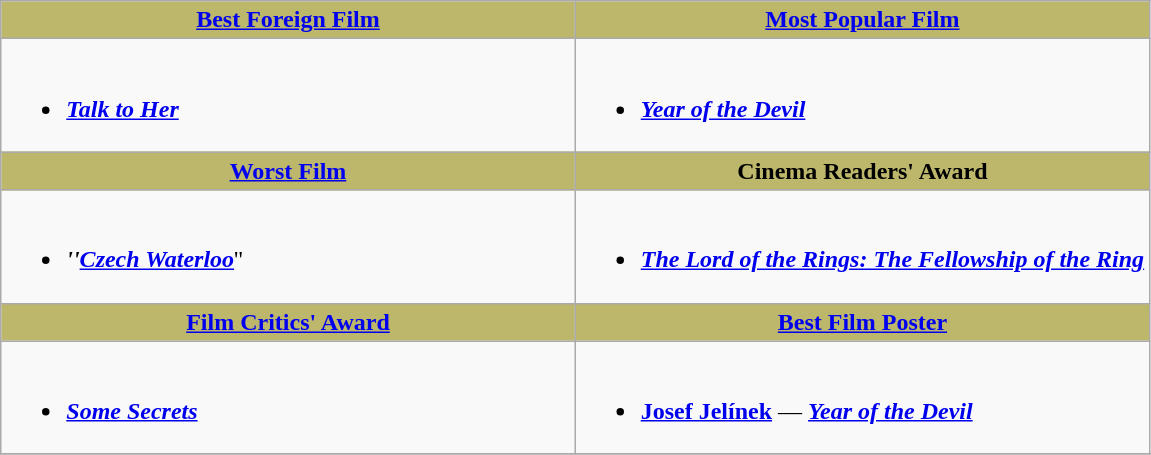<table class=wikitable>
<tr>
<th style="background:#BDB76B; width: 50%"><a href='#'>Best Foreign Film</a></th>
<th style="background:#BDB76B; width: 50%"><a href='#'>Most Popular Film</a></th>
</tr>
<tr>
<td valign="top"><br><ul><li><strong><em><a href='#'>Talk to Her</a></em></strong></li></ul></td>
<td valign="top"><br><ul><li><strong><em><a href='#'>Year of the Devil</a></em></strong></li></ul></td>
</tr>
<tr>
<th style="background:#BDB76B; width: 50%"><a href='#'>Worst Film</a></th>
<th style="background:#BDB76B; width: 50%">Cinema Readers' Award</th>
</tr>
<tr>
<td valign="top"><br><ul><li><strong><em>''<a href='#'>Czech Waterloo</a></em></strong>''</li></ul></td>
<td valign="top"><br><ul><li><strong><em><a href='#'>The Lord of the Rings: The Fellowship of the Ring</a></em></strong></li></ul></td>
</tr>
<tr>
<th style="background:#BDB76B; width: 50%"><a href='#'>Film Critics' Award</a></th>
<th style="background:#BDB76B; width: 50%"><a href='#'>Best Film Poster</a></th>
</tr>
<tr>
<td valign="top"><br><ul><li><strong><em><a href='#'>Some Secrets</a></em></strong></li></ul></td>
<td valign="top"><br><ul><li><strong><a href='#'>Josef Jelínek</a></strong> — <strong><em><a href='#'>Year of the Devil</a></em></strong></li></ul></td>
</tr>
<tr>
</tr>
</table>
